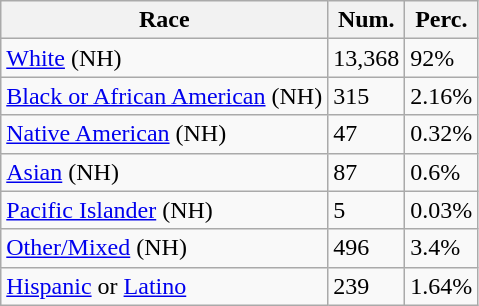<table class="wikitable">
<tr>
<th>Race</th>
<th>Num.</th>
<th>Perc.</th>
</tr>
<tr>
<td><a href='#'>White</a> (NH)</td>
<td>13,368</td>
<td>92%</td>
</tr>
<tr>
<td><a href='#'>Black or African American</a> (NH)</td>
<td>315</td>
<td>2.16%</td>
</tr>
<tr>
<td><a href='#'>Native American</a> (NH)</td>
<td>47</td>
<td>0.32%</td>
</tr>
<tr>
<td><a href='#'>Asian</a> (NH)</td>
<td>87</td>
<td>0.6%</td>
</tr>
<tr>
<td><a href='#'>Pacific Islander</a> (NH)</td>
<td>5</td>
<td>0.03%</td>
</tr>
<tr>
<td><a href='#'>Other/Mixed</a> (NH)</td>
<td>496</td>
<td>3.4%</td>
</tr>
<tr>
<td><a href='#'>Hispanic</a> or <a href='#'>Latino</a></td>
<td>239</td>
<td>1.64%</td>
</tr>
</table>
